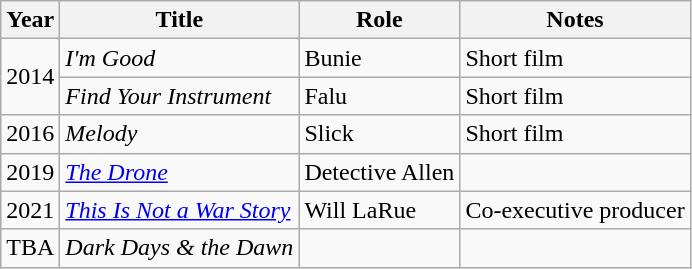<table class="wikitable sortable">
<tr>
<th>Year</th>
<th>Title</th>
<th>Role</th>
<th class="unsortable">Notes</th>
</tr>
<tr>
<td rowspan="2">2014</td>
<td><em>I'm Good</em></td>
<td>Bunie</td>
<td>Short film</td>
</tr>
<tr>
<td><em>Find Your Instrument</em></td>
<td>Falu</td>
<td>Short film</td>
</tr>
<tr>
<td>2016</td>
<td><em>Melody</em></td>
<td>Slick</td>
<td>Short film</td>
</tr>
<tr>
<td>2019</td>
<td><em><a href='#'>The Drone</a></em></td>
<td>Detective Allen</td>
<td></td>
</tr>
<tr>
<td>2021</td>
<td><em><a href='#'>This Is Not a War Story</a></em></td>
<td>Will LaRue</td>
<td>Co-executive producer</td>
</tr>
<tr>
<td>TBA</td>
<td><em>Dark Days & the Dawn</em></td>
<td></td>
<td></td>
</tr>
</table>
